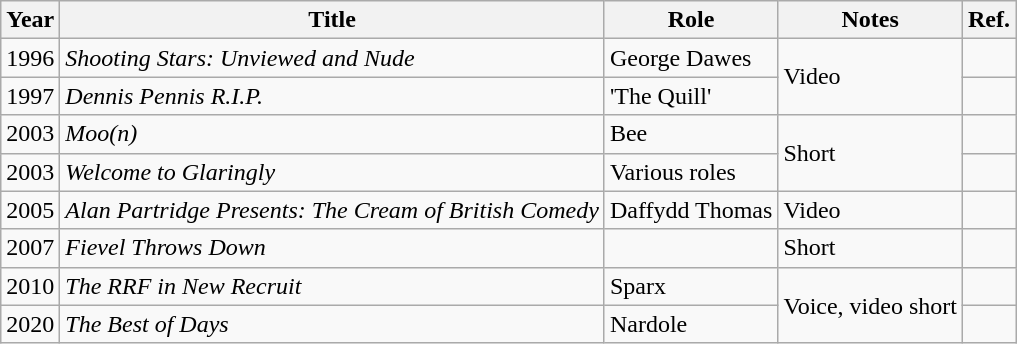<table class="wikitable sortable">
<tr>
<th>Year</th>
<th>Title</th>
<th>Role</th>
<th>Notes</th>
<th>Ref.</th>
</tr>
<tr>
<td>1996</td>
<td><em>Shooting Stars: Unviewed and Nude</em></td>
<td>George Dawes</td>
<td rowspan="2">Video</td>
<td></td>
</tr>
<tr>
<td>1997</td>
<td><em>Dennis Pennis R.I.P.</em></td>
<td>'The Quill'</td>
<td></td>
</tr>
<tr>
<td>2003</td>
<td><em>Moo(n)</em></td>
<td>Bee</td>
<td rowspan="2">Short</td>
<td></td>
</tr>
<tr>
<td>2003</td>
<td><em>Welcome to Glaringly</em></td>
<td>Various roles</td>
<td></td>
</tr>
<tr>
<td>2005</td>
<td><em>Alan Partridge Presents: The Cream of British Comedy</em></td>
<td>Daffydd Thomas</td>
<td>Video</td>
<td></td>
</tr>
<tr>
<td>2007</td>
<td><em>Fievel Throws Down</em></td>
<td></td>
<td>Short</td>
<td></td>
</tr>
<tr>
<td>2010</td>
<td><em>The RRF in New Recruit</em></td>
<td>Sparx</td>
<td rowspan="2">Voice, video short</td>
<td></td>
</tr>
<tr>
<td>2020</td>
<td><em>The Best of Days</em></td>
<td>Nardole</td>
<td></td>
</tr>
</table>
